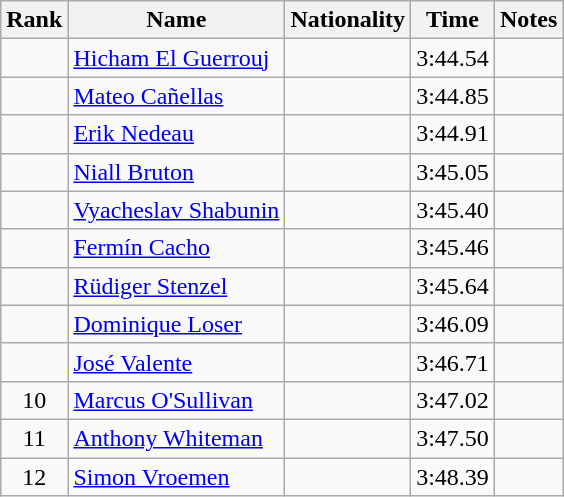<table class="wikitable sortable" style="text-align:center">
<tr>
<th>Rank</th>
<th>Name</th>
<th>Nationality</th>
<th>Time</th>
<th>Notes</th>
</tr>
<tr>
<td></td>
<td align="left"><a href='#'>Hicham El Guerrouj</a></td>
<td align=left></td>
<td>3:44.54</td>
<td></td>
</tr>
<tr>
<td></td>
<td align="left"><a href='#'>Mateo Cañellas</a></td>
<td align=left></td>
<td>3:44.85</td>
<td></td>
</tr>
<tr>
<td></td>
<td align="left"><a href='#'>Erik Nedeau</a></td>
<td align=left></td>
<td>3:44.91</td>
<td></td>
</tr>
<tr>
<td></td>
<td align="left"><a href='#'>Niall Bruton</a></td>
<td align=left></td>
<td>3:45.05</td>
<td></td>
</tr>
<tr>
<td></td>
<td align="left"><a href='#'>Vyacheslav Shabunin</a></td>
<td align=left></td>
<td>3:45.40</td>
<td></td>
</tr>
<tr>
<td></td>
<td align="left"><a href='#'>Fermín Cacho</a></td>
<td align=left></td>
<td>3:45.46</td>
<td></td>
</tr>
<tr>
<td></td>
<td align="left"><a href='#'>Rüdiger Stenzel</a></td>
<td align=left></td>
<td>3:45.64</td>
<td></td>
</tr>
<tr>
<td></td>
<td align="left"><a href='#'>Dominique Loser</a></td>
<td align=left></td>
<td>3:46.09</td>
<td></td>
</tr>
<tr>
<td></td>
<td align="left"><a href='#'>José Valente</a></td>
<td align=left></td>
<td>3:46.71</td>
<td></td>
</tr>
<tr>
<td>10</td>
<td align="left"><a href='#'>Marcus O'Sullivan</a></td>
<td align=left></td>
<td>3:47.02</td>
<td></td>
</tr>
<tr>
<td>11</td>
<td align="left"><a href='#'>Anthony Whiteman</a></td>
<td align=left></td>
<td>3:47.50</td>
<td></td>
</tr>
<tr>
<td>12</td>
<td align="left"><a href='#'>Simon Vroemen</a></td>
<td align=left></td>
<td>3:48.39</td>
<td></td>
</tr>
</table>
